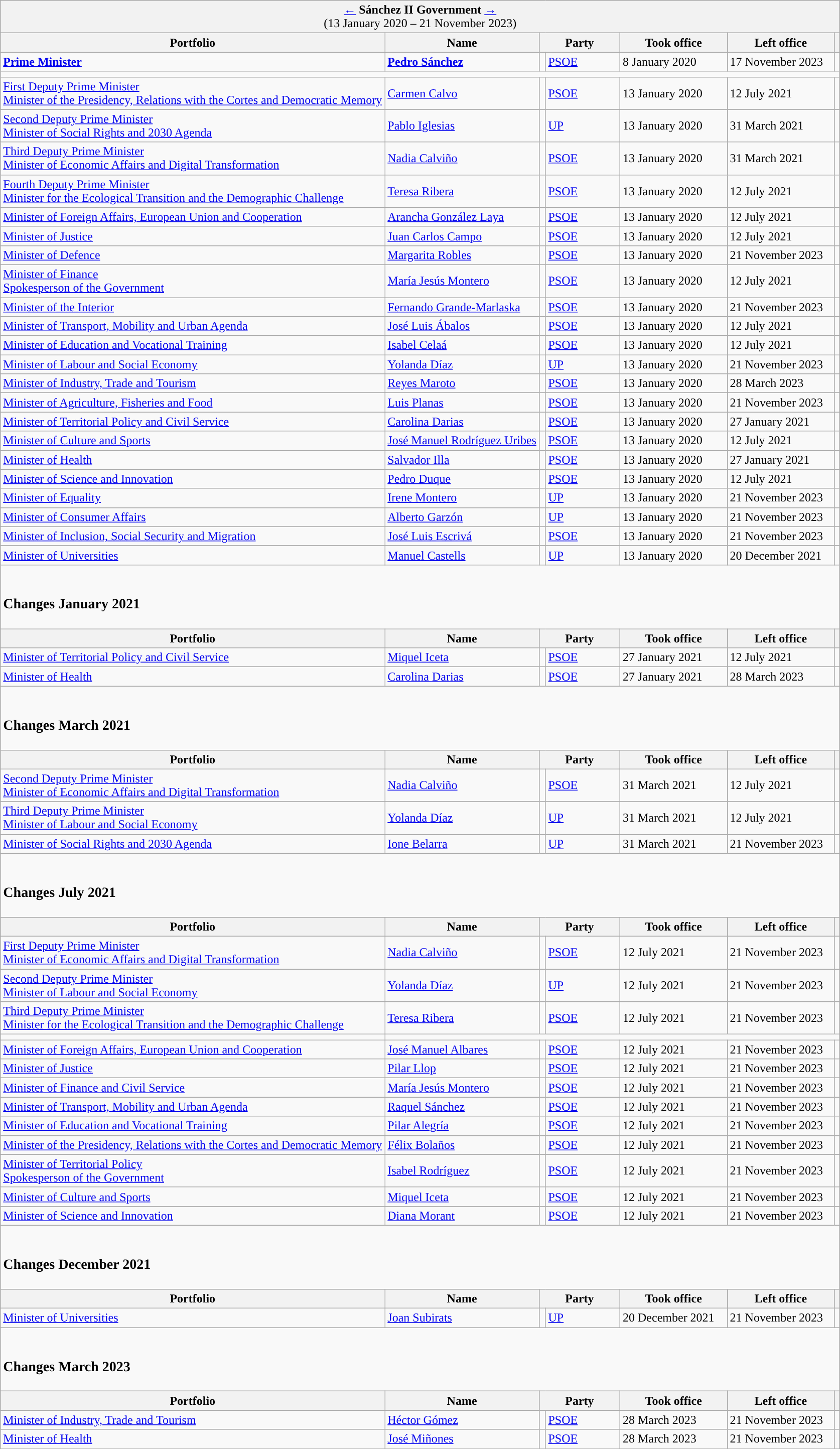<table class="wikitable">
<tr>
<td colspan="7" bgcolor="#F2F2F2" align="center"><a href='#'>←</a> <strong>Sánchez II Government</strong> <a href='#'>→</a><br>(13 January 2020 – 21 November 2023)</td>
</tr>
<tr>
<th>Portfolio</th>
<th>Name</th>
<th width="100px" colspan="2">Party</th>
<th width="135px">Took office</th>
<th width="135px">Left office</th>
<th></th>
</tr>
<tr>
<td><strong><a href='#'>Prime Minister</a></strong></td>
<td><strong><a href='#'>Pedro Sánchez</a></strong></td>
<td width="1" style="background-color:"></td>
<td><a href='#'>PSOE</a></td>
<td>8 January 2020</td>
<td>17 November 2023</td>
<td align="center"></td>
</tr>
<tr>
<td colspan="7"></td>
</tr>
<tr>
<td><a href='#'>First Deputy Prime Minister</a><br><a href='#'>Minister of the Presidency, Relations with the Cortes and Democratic Memory</a></td>
<td><a href='#'>Carmen Calvo</a></td>
<td style="background-color:"></td>
<td><a href='#'>PSOE</a></td>
<td>13 January 2020</td>
<td>12 July 2021</td>
<td align="center"><br></td>
</tr>
<tr>
<td><a href='#'>Second Deputy Prime Minister</a><br><a href='#'>Minister of Social Rights and 2030 Agenda</a></td>
<td><a href='#'>Pablo Iglesias</a></td>
<td style="background:"></td>
<td><a href='#'>UP</a> </td>
<td>13 January 2020</td>
<td>31 March 2021</td>
<td align="center"><br></td>
</tr>
<tr>
<td><a href='#'>Third Deputy Prime Minister</a><br><a href='#'>Minister of Economic Affairs and Digital Transformation</a></td>
<td><a href='#'>Nadia Calviño</a></td>
<td style="background-color:"></td>
<td><a href='#'>PSOE</a> </td>
<td>13 January 2020</td>
<td>31 March 2021</td>
<td align="center"><br></td>
</tr>
<tr>
<td><a href='#'>Fourth Deputy Prime Minister</a><br><a href='#'>Minister for the Ecological Transition and the Demographic Challenge</a></td>
<td><a href='#'>Teresa Ribera</a></td>
<td style="background-color:"></td>
<td><a href='#'>PSOE</a></td>
<td>13 January 2020</td>
<td>12 July 2021</td>
<td align="center"><br></td>
</tr>
<tr>
<td><a href='#'>Minister of Foreign Affairs, European Union and Cooperation</a></td>
<td><a href='#'>Arancha González Laya</a></td>
<td style="background-color:"></td>
<td><a href='#'>PSOE</a> </td>
<td>13 January 2020</td>
<td>12 July 2021</td>
<td align="center"></td>
</tr>
<tr>
<td><a href='#'>Minister of Justice</a></td>
<td><a href='#'>Juan Carlos Campo</a></td>
<td style="background-color:"></td>
<td><a href='#'>PSOE</a> </td>
<td>13 January 2020</td>
<td>12 July 2021</td>
<td align="center"></td>
</tr>
<tr>
<td><a href='#'>Minister of Defence</a></td>
<td><a href='#'>Margarita Robles</a></td>
<td style="background-color:"></td>
<td><a href='#'>PSOE</a> </td>
<td>13 January 2020</td>
<td>21 November 2023</td>
<td align="center"></td>
</tr>
<tr>
<td><a href='#'>Minister of Finance</a><br><a href='#'>Spokesperson of the Government</a></td>
<td><a href='#'>María Jesús Montero</a></td>
<td style="background-color:"></td>
<td><a href='#'>PSOE</a></td>
<td>13 January 2020</td>
<td>12 July 2021</td>
<td align="center"><br></td>
</tr>
<tr>
<td><a href='#'>Minister of the Interior</a></td>
<td><a href='#'>Fernando Grande-Marlaska</a></td>
<td style="background-color:"></td>
<td><a href='#'>PSOE</a> </td>
<td>13 January 2020</td>
<td>21 November 2023</td>
<td align="center"></td>
</tr>
<tr>
<td><a href='#'>Minister of Transport, Mobility and Urban Agenda</a></td>
<td><a href='#'>José Luis Ábalos</a></td>
<td style="background-color:"></td>
<td><a href='#'>PSOE</a></td>
<td>13 January 2020</td>
<td>12 July 2021</td>
<td align="center"></td>
</tr>
<tr>
<td><a href='#'>Minister of Education and Vocational Training</a></td>
<td><a href='#'>Isabel Celaá</a></td>
<td style="background-color:"></td>
<td><a href='#'>PSOE</a></td>
<td>13 January 2020</td>
<td>12 July 2021</td>
<td align="center"></td>
</tr>
<tr>
<td><a href='#'>Minister of Labour and Social Economy</a></td>
<td><a href='#'>Yolanda Díaz</a></td>
<td style="background-color:"></td>
<td><a href='#'>UP</a> </td>
<td>13 January 2020</td>
<td>21 November 2023</td>
<td align="center"></td>
</tr>
<tr>
<td><a href='#'>Minister of Industry, Trade and Tourism</a></td>
<td><a href='#'>Reyes Maroto</a></td>
<td style="background-color:"></td>
<td><a href='#'>PSOE</a></td>
<td>13 January 2020</td>
<td>28 March 2023</td>
<td align="center"></td>
</tr>
<tr>
<td><a href='#'>Minister of Agriculture, Fisheries and Food</a></td>
<td><a href='#'>Luis Planas</a></td>
<td style="background-color:"></td>
<td><a href='#'>PSOE</a></td>
<td>13 January 2020</td>
<td>21 November 2023</td>
<td align="center"></td>
</tr>
<tr>
<td><a href='#'>Minister of Territorial Policy and Civil Service</a></td>
<td><a href='#'>Carolina Darias</a></td>
<td style="background-color:"></td>
<td><a href='#'>PSOE</a></td>
<td>13 January 2020</td>
<td>27 January 2021</td>
<td align="center"></td>
</tr>
<tr>
<td><a href='#'>Minister of Culture and Sports</a></td>
<td><a href='#'>José Manuel Rodríguez Uribes</a></td>
<td style="background-color:"></td>
<td><a href='#'>PSOE</a></td>
<td>13 January 2020</td>
<td>12 July 2021</td>
<td align="center"></td>
</tr>
<tr>
<td><a href='#'>Minister of Health</a></td>
<td><a href='#'>Salvador Illa</a></td>
<td style="background-color:"></td>
<td><a href='#'>PSOE</a> </td>
<td>13 January 2020</td>
<td>27 January 2021</td>
<td align="center"></td>
</tr>
<tr>
<td><a href='#'>Minister of Science and Innovation</a></td>
<td><a href='#'>Pedro Duque</a></td>
<td style="background-color:"></td>
<td><a href='#'>PSOE</a> </td>
<td>13 January 2020</td>
<td>12 July 2021</td>
<td align="center"></td>
</tr>
<tr>
<td><a href='#'>Minister of Equality</a></td>
<td><a href='#'>Irene Montero</a></td>
<td style="background-color:"></td>
<td><a href='#'>UP</a> </td>
<td>13 January 2020</td>
<td>21 November 2023</td>
<td align="center"></td>
</tr>
<tr>
<td><a href='#'>Minister of Consumer Affairs</a></td>
<td><a href='#'>Alberto Garzón</a></td>
<td style="background-color:"></td>
<td><a href='#'>UP</a> </td>
<td>13 January 2020</td>
<td>21 November 2023</td>
<td align="center"></td>
</tr>
<tr>
<td><a href='#'>Minister of Inclusion, Social Security and Migration</a></td>
<td><a href='#'>José Luis Escrivá</a></td>
<td style="background-color:"></td>
<td><a href='#'>PSOE</a> </td>
<td>13 January 2020</td>
<td>21 November 2023</td>
<td align="center"></td>
</tr>
<tr>
<td><a href='#'>Minister of Universities</a></td>
<td><a href='#'>Manuel Castells</a></td>
<td style="background-color:"></td>
<td><a href='#'>UP</a> </td>
<td>13 January 2020</td>
<td>20 December 2021</td>
<td align="center"></td>
</tr>
<tr>
<td colspan="7"><br><h3>Changes January 2021</h3></td>
</tr>
<tr>
<th>Portfolio</th>
<th>Name</th>
<th colspan="2">Party</th>
<th>Took office</th>
<th>Left office</th>
<th></th>
</tr>
<tr>
<td><a href='#'>Minister of Territorial Policy and Civil Service</a></td>
<td><a href='#'>Miquel Iceta</a></td>
<td style="background-color:"></td>
<td><a href='#'>PSOE</a> </td>
<td>27 January 2021</td>
<td>12 July 2021</td>
<td align="center"></td>
</tr>
<tr>
<td><a href='#'>Minister of Health</a></td>
<td><a href='#'>Carolina Darias</a></td>
<td style="background-color:"></td>
<td><a href='#'>PSOE</a></td>
<td>27 January 2021</td>
<td>28 March 2023</td>
<td align="center"></td>
</tr>
<tr>
<td colspan="7"><br><h3>Changes March 2021</h3></td>
</tr>
<tr>
<th>Portfolio</th>
<th>Name</th>
<th colspan="2">Party</th>
<th>Took office</th>
<th>Left office</th>
<th></th>
</tr>
<tr>
<td><a href='#'>Second Deputy Prime Minister</a><br><a href='#'>Minister of Economic Affairs and Digital Transformation</a></td>
<td><a href='#'>Nadia Calviño</a></td>
<td style="background-color:"></td>
<td><a href='#'>PSOE</a> </td>
<td>31 March 2021</td>
<td>12 July 2021</td>
<td align="center"></td>
</tr>
<tr>
<td><a href='#'>Third Deputy Prime Minister</a><br><a href='#'>Minister of Labour and Social Economy</a></td>
<td><a href='#'>Yolanda Díaz</a></td>
<td style="background-color:"></td>
<td><a href='#'>UP</a> </td>
<td>31 March 2021</td>
<td>12 July 2021</td>
<td align="center"></td>
</tr>
<tr>
<td><a href='#'>Minister of Social Rights and 2030 Agenda</a></td>
<td><a href='#'>Ione Belarra</a></td>
<td style="background-color:"></td>
<td><a href='#'>UP</a> </td>
<td>31 March 2021</td>
<td>21 November 2023</td>
<td align="center"></td>
</tr>
<tr>
<td colspan="7"><br><h3>Changes July 2021</h3></td>
</tr>
<tr>
<th>Portfolio</th>
<th>Name</th>
<th colspan="2">Party</th>
<th>Took office</th>
<th>Left office</th>
<th></th>
</tr>
<tr>
<td><a href='#'>First Deputy Prime Minister</a><br><a href='#'>Minister of Economic Affairs and Digital Transformation</a></td>
<td><a href='#'>Nadia Calviño</a></td>
<td style="background-color:"></td>
<td><a href='#'>PSOE</a> </td>
<td>12 July 2021</td>
<td>21 November 2023</td>
<td align="center"></td>
</tr>
<tr>
<td><a href='#'>Second Deputy Prime Minister</a><br><a href='#'>Minister of Labour and Social Economy</a></td>
<td><a href='#'>Yolanda Díaz</a></td>
<td style="background-color:"></td>
<td><a href='#'>UP</a> </td>
<td>12 July 2021</td>
<td>21 November 2023</td>
<td align="center"></td>
</tr>
<tr>
<td><a href='#'>Third Deputy Prime Minister</a><br><a href='#'>Minister for the Ecological Transition and the Demographic Challenge</a></td>
<td><a href='#'>Teresa Ribera</a></td>
<td style="background-color:"></td>
<td><a href='#'>PSOE</a></td>
<td>12 July 2021</td>
<td>21 November 2023</td>
<td align="center"></td>
</tr>
<tr>
<td></td>
<td colspan="6"></td>
</tr>
<tr>
<td><a href='#'>Minister of Foreign Affairs, European Union and Cooperation</a></td>
<td><a href='#'>José Manuel Albares</a></td>
<td style="background-color:"></td>
<td><a href='#'>PSOE</a></td>
<td>12 July 2021</td>
<td>21 November 2023</td>
<td align="center"></td>
</tr>
<tr>
<td><a href='#'>Minister of Justice</a></td>
<td><a href='#'>Pilar Llop</a></td>
<td style="background-color:"></td>
<td><a href='#'>PSOE</a></td>
<td>12 July 2021</td>
<td>21 November 2023</td>
<td align="center"></td>
</tr>
<tr>
<td><a href='#'>Minister of Finance and Civil Service</a></td>
<td><a href='#'>María Jesús Montero</a></td>
<td style="background-color:"></td>
<td><a href='#'>PSOE</a></td>
<td>12 July 2021</td>
<td>21 November 2023</td>
<td align="center"></td>
</tr>
<tr>
<td><a href='#'>Minister of Transport, Mobility and Urban Agenda</a></td>
<td><a href='#'>Raquel Sánchez</a></td>
<td style="background-color:"></td>
<td><a href='#'>PSOE</a> </td>
<td>12 July 2021</td>
<td>21 November 2023</td>
<td align="center"></td>
</tr>
<tr>
<td><a href='#'>Minister of Education and Vocational Training</a></td>
<td><a href='#'>Pilar Alegría</a></td>
<td style="background-color:"></td>
<td><a href='#'>PSOE</a></td>
<td>12 July 2021</td>
<td>21 November 2023</td>
<td align="center"></td>
</tr>
<tr>
<td><a href='#'>Minister of the Presidency, Relations with the Cortes and Democratic Memory</a></td>
<td><a href='#'>Félix Bolaños</a></td>
<td style="background-color:"></td>
<td><a href='#'>PSOE</a></td>
<td>12 July 2021</td>
<td>21 November 2023</td>
<td align="center"></td>
</tr>
<tr>
<td><a href='#'>Minister of Territorial Policy</a><br><a href='#'>Spokesperson of the Government</a></td>
<td><a href='#'>Isabel Rodríguez</a></td>
<td style="background-color:"></td>
<td><a href='#'>PSOE</a></td>
<td>12 July 2021</td>
<td>21 November 2023</td>
<td align="center"><br></td>
</tr>
<tr>
<td><a href='#'>Minister of Culture and Sports</a></td>
<td><a href='#'>Miquel Iceta</a></td>
<td style="background-color:"></td>
<td><a href='#'>PSOE</a> </td>
<td>12 July 2021</td>
<td>21 November 2023</td>
<td align="center"></td>
</tr>
<tr>
<td><a href='#'>Minister of Science and Innovation</a></td>
<td><a href='#'>Diana Morant</a></td>
<td style="background-color:"></td>
<td><a href='#'>PSOE</a></td>
<td>12 July 2021</td>
<td>21 November 2023</td>
<td align="center"></td>
</tr>
<tr>
<td colspan="7"><br><h3>Changes December 2021</h3></td>
</tr>
<tr>
<th>Portfolio</th>
<th>Name</th>
<th colspan="2">Party</th>
<th>Took office</th>
<th>Left office</th>
<th></th>
</tr>
<tr>
<td><a href='#'>Minister of Universities</a></td>
<td><a href='#'>Joan Subirats</a></td>
<td style="background-color:"></td>
<td><a href='#'>UP</a> </td>
<td>20 December 2021</td>
<td>21 November 2023</td>
<td align="center"></td>
</tr>
<tr>
<td colspan="7"><br><h3>Changes March 2023</h3></td>
</tr>
<tr>
<th>Portfolio</th>
<th>Name</th>
<th colspan="2">Party</th>
<th>Took office</th>
<th>Left office</th>
<th></th>
</tr>
<tr>
<td><a href='#'>Minister of Industry, Trade and Tourism</a></td>
<td><a href='#'>Héctor Gómez</a></td>
<td style="background-color:"></td>
<td><a href='#'>PSOE</a></td>
<td>28 March 2023</td>
<td>21 November 2023</td>
<td align="center"></td>
</tr>
<tr>
<td><a href='#'>Minister of Health</a></td>
<td><a href='#'>José Miñones</a></td>
<td style="background-color:"></td>
<td><a href='#'>PSOE</a></td>
<td>28 March 2023</td>
<td>21 November 2023</td>
<td align="center"></td>
</tr>
</table>
